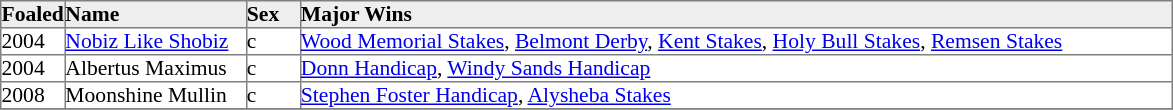<table border="1" cellpadding="0" style="border-collapse: collapse; font-size:90%">
<tr style="background:#eee;">
<td style="width:35px;"><strong>Foaled</strong></td>
<td style="width:120px;"><strong>Name</strong></td>
<td style="width:35px;"><strong>Sex</strong></td>
<td style="width:580px;"><strong>Major Wins</strong></td>
</tr>
<tr>
<td>2004</td>
<td><a href='#'>Nobiz Like Shobiz</a></td>
<td>c</td>
<td><a href='#'>Wood Memorial Stakes</a>, <a href='#'>Belmont Derby</a>, <a href='#'>Kent Stakes</a>, <a href='#'>Holy Bull Stakes</a>, <a href='#'>Remsen Stakes</a></td>
</tr>
<tr>
<td>2004</td>
<td>Albertus Maximus</td>
<td>c</td>
<td><a href='#'>Donn Handicap</a>, <a href='#'>Windy Sands Handicap</a></td>
</tr>
<tr>
<td>2008</td>
<td>Moonshine Mullin</td>
<td>c</td>
<td><a href='#'>Stephen Foster Handicap</a>, <a href='#'>Alysheba Stakes</a></td>
</tr>
<tr>
</tr>
</table>
